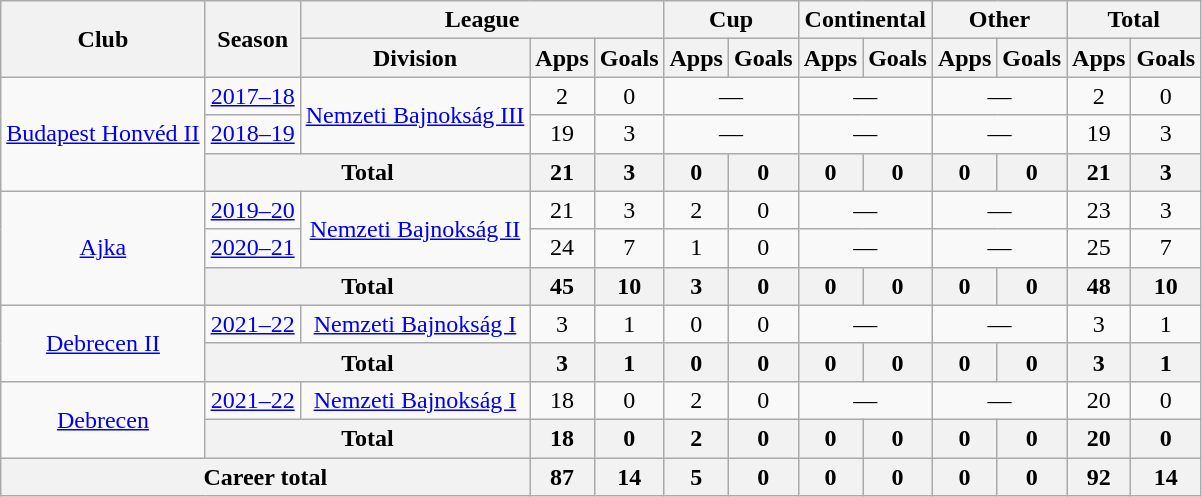<table class="wikitable" style="text-align:center">
<tr>
<th rowspan="2">Club</th>
<th rowspan="2">Season</th>
<th colspan="3">League</th>
<th colspan="2">Cup</th>
<th colspan="2">Continental</th>
<th colspan="2">Other</th>
<th colspan="2">Total</th>
</tr>
<tr>
<th>Division</th>
<th>Apps</th>
<th>Goals</th>
<th>Apps</th>
<th>Goals</th>
<th>Apps</th>
<th>Goals</th>
<th>Apps</th>
<th>Goals</th>
<th>Apps</th>
<th>Goals</th>
</tr>
<tr>
<td rowspan="3"><a href='#'>Budapest Honvéd II</a></td>
<td><a href='#'>2017–18</a></td>
<td rowspan="2"><a href='#'>Nemzeti Bajnokság III</a></td>
<td>2</td>
<td>0</td>
<td colspan="2">—</td>
<td colspan="2">—</td>
<td colspan="2">—</td>
<td>2</td>
<td>0</td>
</tr>
<tr>
<td><a href='#'>2018–19</a></td>
<td>19</td>
<td>3</td>
<td colspan="2">—</td>
<td colspan="2">—</td>
<td colspan="2">—</td>
<td>19</td>
<td>3</td>
</tr>
<tr>
<th colspan="2">Total</th>
<th>21</th>
<th>3</th>
<th>0</th>
<th>0</th>
<th>0</th>
<th>0</th>
<th>0</th>
<th>0</th>
<th>21</th>
<th>3</th>
</tr>
<tr>
<td rowspan="3"><a href='#'>Ajka</a></td>
<td><a href='#'>2019–20</a></td>
<td rowspan="2"><a href='#'>Nemzeti Bajnokság II</a></td>
<td>21</td>
<td>3</td>
<td>2</td>
<td>0</td>
<td colspan="2">—</td>
<td colspan="2">—</td>
<td>23</td>
<td>3</td>
</tr>
<tr>
<td><a href='#'>2020–21</a></td>
<td>24</td>
<td>7</td>
<td>1</td>
<td>0</td>
<td colspan="2">—</td>
<td colspan="2">—</td>
<td>25</td>
<td>7</td>
</tr>
<tr>
<th colspan="2">Total</th>
<th>45</th>
<th>10</th>
<th>3</th>
<th>0</th>
<th>0</th>
<th>0</th>
<th>0</th>
<th>0</th>
<th>48</th>
<th>10</th>
</tr>
<tr>
<td rowspan="2"><a href='#'>Debrecen II</a></td>
<td><a href='#'>2021–22</a></td>
<td><a href='#'>Nemzeti Bajnokság I</a></td>
<td>3</td>
<td>1</td>
<td>0</td>
<td>0</td>
<td colspan="2">—</td>
<td colspan="2">—</td>
<td>3</td>
<td>1</td>
</tr>
<tr>
<th colspan="2">Total</th>
<th>3</th>
<th>1</th>
<th>0</th>
<th>0</th>
<th>0</th>
<th>0</th>
<th>0</th>
<th>0</th>
<th>3</th>
<th>1</th>
</tr>
<tr>
<td rowspan="2"><a href='#'>Debrecen</a></td>
<td><a href='#'>2021–22</a></td>
<td><a href='#'>Nemzeti Bajnokság I</a></td>
<td>18</td>
<td>0</td>
<td>2</td>
<td>0</td>
<td colspan="2">—</td>
<td colspan="2">—</td>
<td>20</td>
<td>0</td>
</tr>
<tr>
<th colspan="2">Total</th>
<th>18</th>
<th>0</th>
<th>2</th>
<th>0</th>
<th>0</th>
<th>0</th>
<th>0</th>
<th>0</th>
<th>20</th>
<th>0</th>
</tr>
<tr>
<th colspan="3">Career total</th>
<th>87</th>
<th>14</th>
<th>5</th>
<th>0</th>
<th>0</th>
<th>0</th>
<th>0</th>
<th>0</th>
<th>92</th>
<th>14</th>
</tr>
</table>
